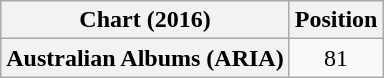<table class="wikitable sortable plainrowheaders" style="text-align:center">
<tr>
<th scope="col">Chart (2016)</th>
<th scope="col">Position</th>
</tr>
<tr>
<th scope="row">Australian Albums (ARIA)</th>
<td>81</td>
</tr>
</table>
